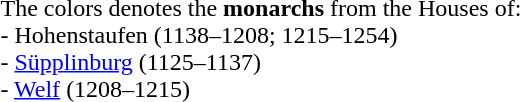<table>
<tr>
<td style="text-align:left;"><br>The colors denotes the <strong>monarchs</strong> from the Houses of:<br> - Hohenstaufen (1138–1208; 1215–1254)<br> - <a href='#'>Süpplinburg</a> (1125–1137)<br> - <a href='#'>Welf</a> (1208–1215)</td>
</tr>
</table>
